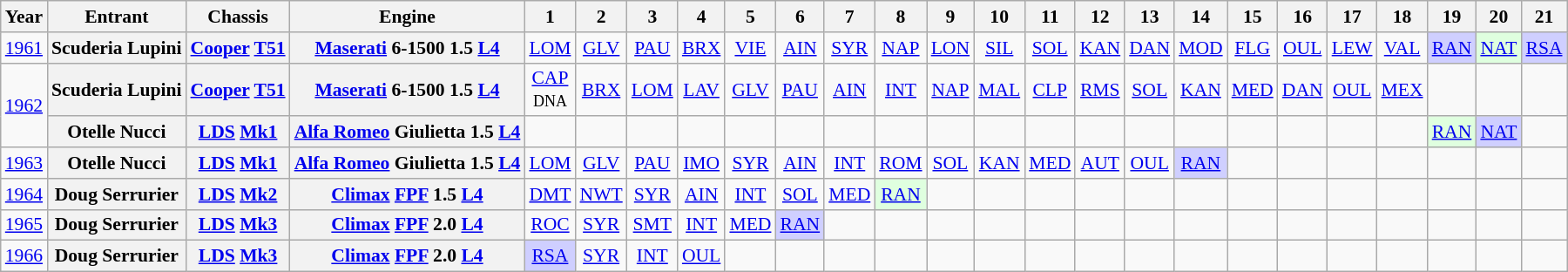<table class="wikitable" style="text-align:center; font-size:90%">
<tr>
<th>Year</th>
<th>Entrant</th>
<th>Chassis</th>
<th>Engine</th>
<th>1</th>
<th>2</th>
<th>3</th>
<th>4</th>
<th>5</th>
<th>6</th>
<th>7</th>
<th>8</th>
<th>9</th>
<th>10</th>
<th>11</th>
<th>12</th>
<th>13</th>
<th>14</th>
<th>15</th>
<th>16</th>
<th>17</th>
<th>18</th>
<th>19</th>
<th>20</th>
<th>21</th>
</tr>
<tr>
<td><a href='#'>1961</a></td>
<th>Scuderia Lupini</th>
<th><a href='#'>Cooper</a> <a href='#'>T51</a></th>
<th><a href='#'>Maserati</a> 6-1500 1.5 <a href='#'>L4</a></th>
<td><a href='#'>LOM</a></td>
<td><a href='#'>GLV</a></td>
<td><a href='#'>PAU</a></td>
<td><a href='#'>BRX</a></td>
<td><a href='#'>VIE</a></td>
<td><a href='#'>AIN</a></td>
<td><a href='#'>SYR</a></td>
<td><a href='#'>NAP</a></td>
<td><a href='#'>LON</a></td>
<td><a href='#'>SIL</a></td>
<td><a href='#'>SOL</a></td>
<td><a href='#'>KAN</a></td>
<td><a href='#'>DAN</a></td>
<td><a href='#'>MOD</a></td>
<td><a href='#'>FLG</a></td>
<td><a href='#'>OUL</a></td>
<td><a href='#'>LEW</a></td>
<td><a href='#'>VAL</a></td>
<td style="background:#CFCFFF;"><a href='#'>RAN</a><br></td>
<td style="background:#DFFFDF;"><a href='#'>NAT</a><br></td>
<td style="background:#CFCFFF;"><a href='#'>RSA</a><br></td>
</tr>
<tr>
<td rowspan=2><a href='#'>1962</a></td>
<th>Scuderia Lupini</th>
<th><a href='#'>Cooper</a> <a href='#'>T51</a></th>
<th><a href='#'>Maserati</a> 6-1500 1.5 <a href='#'>L4</a></th>
<td><a href='#'>CAP</a><br><small>DNA</small></td>
<td><a href='#'>BRX</a></td>
<td><a href='#'>LOM</a></td>
<td><a href='#'>LAV</a></td>
<td><a href='#'>GLV</a></td>
<td><a href='#'>PAU</a></td>
<td><a href='#'>AIN</a></td>
<td><a href='#'>INT</a></td>
<td><a href='#'>NAP</a></td>
<td><a href='#'>MAL</a></td>
<td><a href='#'>CLP</a></td>
<td><a href='#'>RMS</a></td>
<td><a href='#'>SOL</a></td>
<td><a href='#'>KAN</a></td>
<td><a href='#'>MED</a></td>
<td><a href='#'>DAN</a></td>
<td><a href='#'>OUL</a></td>
<td><a href='#'>MEX</a></td>
<td></td>
<td></td>
<td></td>
</tr>
<tr>
<th>Otelle Nucci</th>
<th><a href='#'>LDS</a> <a href='#'>Mk1</a></th>
<th><a href='#'>Alfa Romeo</a> Giulietta 1.5 <a href='#'>L4</a></th>
<td></td>
<td></td>
<td></td>
<td></td>
<td></td>
<td></td>
<td></td>
<td></td>
<td></td>
<td></td>
<td></td>
<td></td>
<td></td>
<td></td>
<td></td>
<td></td>
<td></td>
<td></td>
<td style="background:#DFFFDF;"><a href='#'>RAN</a><br></td>
<td style="background:#CFCFFF;"><a href='#'>NAT</a><br></td>
<td></td>
</tr>
<tr>
<td><a href='#'>1963</a></td>
<th>Otelle Nucci</th>
<th><a href='#'>LDS</a> <a href='#'>Mk1</a></th>
<th><a href='#'>Alfa Romeo</a> Giulietta 1.5 <a href='#'>L4</a></th>
<td><a href='#'>LOM</a></td>
<td><a href='#'>GLV</a></td>
<td><a href='#'>PAU</a></td>
<td><a href='#'>IMO</a></td>
<td><a href='#'>SYR</a></td>
<td><a href='#'>AIN</a></td>
<td><a href='#'>INT</a></td>
<td><a href='#'>ROM</a></td>
<td><a href='#'>SOL</a></td>
<td><a href='#'>KAN</a></td>
<td><a href='#'>MED</a></td>
<td><a href='#'>AUT</a></td>
<td><a href='#'>OUL</a></td>
<td style="background:#CFCFFF;"><a href='#'>RAN</a><br></td>
<td></td>
<td></td>
<td></td>
<td></td>
<td></td>
<td></td>
<td></td>
</tr>
<tr>
<td><a href='#'>1964</a></td>
<th>Doug Serrurier</th>
<th><a href='#'>LDS</a> <a href='#'>Mk2</a></th>
<th><a href='#'>Climax</a> <a href='#'>FPF</a> 1.5 <a href='#'>L4</a></th>
<td><a href='#'>DMT</a></td>
<td><a href='#'>NWT</a></td>
<td><a href='#'>SYR</a></td>
<td><a href='#'>AIN</a></td>
<td><a href='#'>INT</a></td>
<td><a href='#'>SOL</a></td>
<td><a href='#'>MED</a></td>
<td style="background:#DFFFDF;"><a href='#'>RAN</a><br></td>
<td></td>
<td></td>
<td></td>
<td></td>
<td></td>
<td></td>
<td></td>
<td></td>
<td></td>
<td></td>
<td></td>
<td></td>
<td></td>
</tr>
<tr>
<td><a href='#'>1965</a></td>
<th>Doug Serrurier</th>
<th><a href='#'>LDS</a> <a href='#'>Mk3</a></th>
<th><a href='#'>Climax</a> <a href='#'>FPF</a> 2.0 <a href='#'>L4</a></th>
<td><a href='#'>ROC</a></td>
<td><a href='#'>SYR</a></td>
<td><a href='#'>SMT</a></td>
<td><a href='#'>INT</a></td>
<td><a href='#'>MED</a></td>
<td style="background:#CFCFFF;"><a href='#'>RAN</a><br></td>
<td></td>
<td></td>
<td></td>
<td></td>
<td></td>
<td></td>
<td></td>
<td></td>
<td></td>
<td></td>
<td></td>
<td></td>
<td></td>
<td></td>
<td></td>
</tr>
<tr>
<td><a href='#'>1966</a></td>
<th>Doug Serrurier</th>
<th><a href='#'>LDS</a> <a href='#'>Mk3</a></th>
<th><a href='#'>Climax</a> <a href='#'>FPF</a> 2.0 <a href='#'>L4</a></th>
<td style="background:#CFCFFF;"><a href='#'>RSA</a><br></td>
<td><a href='#'>SYR</a></td>
<td><a href='#'>INT</a></td>
<td><a href='#'>OUL</a></td>
<td></td>
<td></td>
<td></td>
<td></td>
<td></td>
<td></td>
<td></td>
<td></td>
<td></td>
<td></td>
<td></td>
<td></td>
<td></td>
<td></td>
<td></td>
<td></td>
<td></td>
</tr>
</table>
